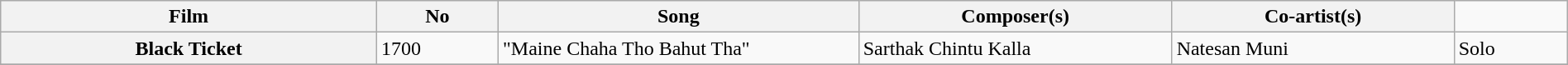<table class="wikitable plainrowheaders" style="width:100%; textcolor:#000">
<tr>
<th scope="col" style="width:24%;">Film</th>
<th>No</th>
<th scope="col" style="width:23%;">Song</th>
<th scope="col" style="width:20%;">Composer(s)</th>
<th scope="col" style="width:18%;">Co-artist(s)</th>
</tr>
<tr>
<th>Black Ticket</th>
<td>1700</td>
<td>"Maine Chaha Tho Bahut Tha"</td>
<td>Sarthak Chintu Kalla</td>
<td>Natesan Muni</td>
<td>Solo</td>
</tr>
<tr>
</tr>
</table>
